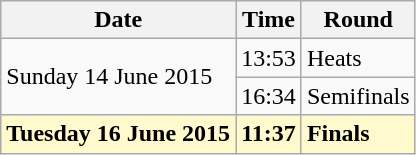<table class="wikitable">
<tr>
<th>Date</th>
<th>Time</th>
<th>Round</th>
</tr>
<tr>
<td rowspan=2>Sunday 14 June 2015</td>
<td>13:53</td>
<td>Heats</td>
</tr>
<tr>
<td>16:34</td>
<td>Semifinals</td>
</tr>
<tr>
<td style=background:lemonchiffon><strong>Tuesday 16 June 2015</strong></td>
<td style=background:lemonchiffon><strong>11:37</strong></td>
<td style=background:lemonchiffon><strong>Finals</strong></td>
</tr>
</table>
